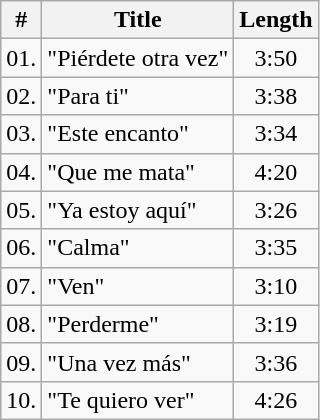<table class="wikitable">
<tr>
<th>#</th>
<th>Title</th>
<th>Length</th>
</tr>
<tr>
<td>01.</td>
<td align="left">"Piérdete otra vez"</td>
<td align="center">3:50</td>
</tr>
<tr>
<td>02.</td>
<td align="left">"Para ti"</td>
<td align="center">3:38</td>
</tr>
<tr>
<td>03.</td>
<td align="left">"Este encanto"</td>
<td align="center">3:34</td>
</tr>
<tr>
<td>04.</td>
<td align="left">"Que me mata"</td>
<td align="center">4:20</td>
</tr>
<tr>
<td>05.</td>
<td align="left">"Ya estoy aquí"</td>
<td align="center">3:26</td>
</tr>
<tr>
<td>06.</td>
<td align="left">"Calma"</td>
<td align="center">3:35</td>
</tr>
<tr>
<td>07.</td>
<td align="left">"Ven"</td>
<td align="center">3:10</td>
</tr>
<tr>
<td>08.</td>
<td align="left">"Perderme"</td>
<td align="center">3:19</td>
</tr>
<tr>
<td>09.</td>
<td align="left">"Una vez más"</td>
<td align="center">3:36</td>
</tr>
<tr>
<td>10.</td>
<td align="left">"Te quiero ver"</td>
<td align="center">4:26</td>
</tr>
</table>
